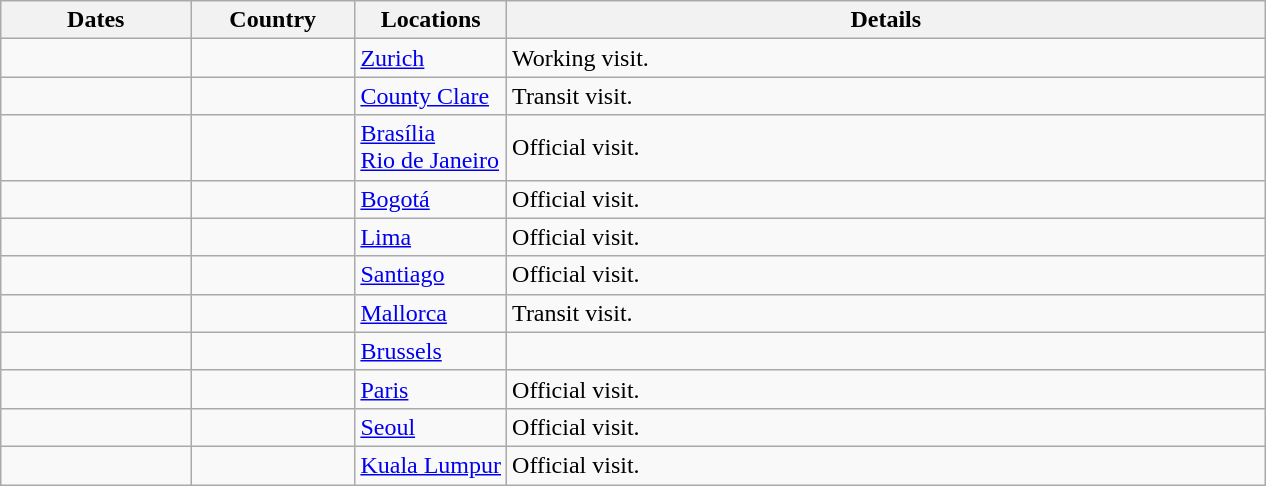<table class="wikitable sortable" border="1" style="margin: 1em auto 1em auto">
<tr>
<th style="width: 15%;">Dates</th>
<th style="width: 13%;">Country</th>
<th style="width: 12%;">Locations</th>
<th style="width: 60%;">Details</th>
</tr>
<tr>
<td></td>
<td></td>
<td><a href='#'>Zurich</a></td>
<td>Working visit.</td>
</tr>
<tr>
<td></td>
<td></td>
<td><a href='#'>County Clare</a></td>
<td>Transit visit.</td>
</tr>
<tr>
<td></td>
<td></td>
<td><a href='#'>Brasília</a><br><a href='#'>Rio de Janeiro</a></td>
<td>Official visit.</td>
</tr>
<tr>
<td></td>
<td></td>
<td><a href='#'>Bogotá</a></td>
<td>Official visit.</td>
</tr>
<tr>
<td></td>
<td></td>
<td><a href='#'>Lima</a></td>
<td>Official visit.</td>
</tr>
<tr>
<td></td>
<td></td>
<td><a href='#'>Santiago</a></td>
<td>Official visit.</td>
</tr>
<tr>
<td></td>
<td></td>
<td><a href='#'>Mallorca</a></td>
<td>Transit visit.</td>
</tr>
<tr>
<td></td>
<td></td>
<td><a href='#'>Brussels</a></td>
<td></td>
</tr>
<tr>
<td></td>
<td></td>
<td><a href='#'>Paris</a></td>
<td>Official visit.</td>
</tr>
<tr>
<td></td>
<td></td>
<td><a href='#'>Seoul</a></td>
<td>Official visit.</td>
</tr>
<tr>
<td></td>
<td></td>
<td><a href='#'>Kuala Lumpur</a></td>
<td>Official visit.</td>
</tr>
</table>
